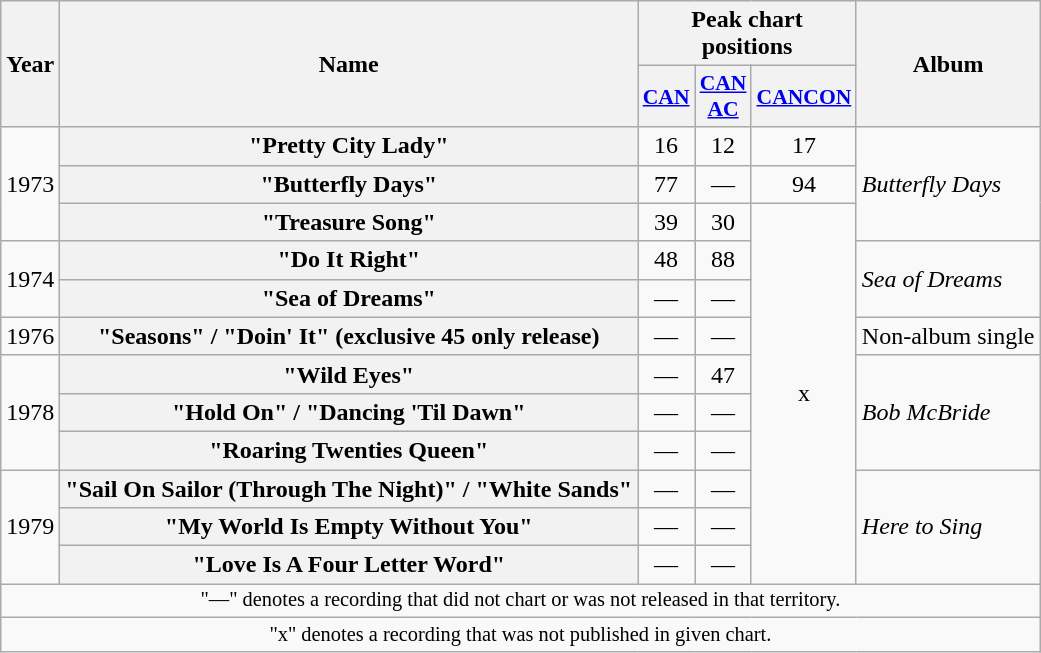<table class="wikitable plainrowheaders" style="text-align:center;" border="1">
<tr>
<th rowspan="2" style="width:2em;">Year</th>
<th rowspan="2">Name</th>
<th colspan="3">Peak chart positions</th>
<th rowspan="2">Album</th>
</tr>
<tr>
<th scope="col" style="width:2em;font-size:90%;"><a href='#'>CAN</a></th>
<th scope="col" style="width:2em;font-size:90%;"><a href='#'>CAN AC</a></th>
<th scope="col" style="width:2em;font-size:90%;"><a href='#'>CANCON</a></th>
</tr>
<tr>
<td rowspan="3">1973</td>
<th scope="row">"Pretty City Lady"</th>
<td>16</td>
<td>12</td>
<td>17</td>
<td align=left valign=center rowspan=3><em>Butterfly Days</em></td>
</tr>
<tr>
<th scope="row">"Butterfly Days"</th>
<td>77</td>
<td>—</td>
<td>94</td>
</tr>
<tr>
<th scope="row">"Treasure Song"</th>
<td>39</td>
<td>30</td>
<td rowspan="10">x</td>
</tr>
<tr>
<td rowspan="2">1974</td>
<th scope="row">"Do It Right"</th>
<td>48</td>
<td>88</td>
<td align=left valign=center rowspan=2><em>Sea of Dreams</em></td>
</tr>
<tr>
<th scope="row">"Sea of Dreams"</th>
<td>—</td>
<td>—</td>
</tr>
<tr>
<td rowspan="1">1976</td>
<th scope="row">"Seasons" / "Doin' It" (exclusive 45 only release)</th>
<td>—</td>
<td>—</td>
<td align=left valign=center rowspan=1>Non-album single</td>
</tr>
<tr>
<td rowspan="3">1978</td>
<th scope="row">"Wild Eyes"</th>
<td>—</td>
<td>47</td>
<td align=left valign=center rowspan=3><em>Bob McBride</em></td>
</tr>
<tr>
<th scope="row">"Hold On" / "Dancing 'Til Dawn"</th>
<td>—</td>
<td>—</td>
</tr>
<tr>
<th scope="row">"Roaring Twenties Queen"</th>
<td>—</td>
<td>—</td>
</tr>
<tr>
<td rowspan="3">1979</td>
<th scope="row">"Sail On Sailor (Through The Night)" / "White Sands"</th>
<td>—</td>
<td>—</td>
<td align=left valign=center rowspan=3><em>Here to Sing</em></td>
</tr>
<tr>
<th scope="row">"My World Is Empty Without You"</th>
<td>—</td>
<td>—</td>
</tr>
<tr>
<th scope="row">"Love Is A Four Letter Word"</th>
<td>—</td>
<td>—</td>
</tr>
<tr>
<td colspan="6" style="font-size:85%">"—" denotes a recording that did not chart or was not released in that territory.</td>
</tr>
<tr>
<td colspan="6" style="font-size:85%">"x" denotes a recording that was not published in given chart.</td>
</tr>
</table>
